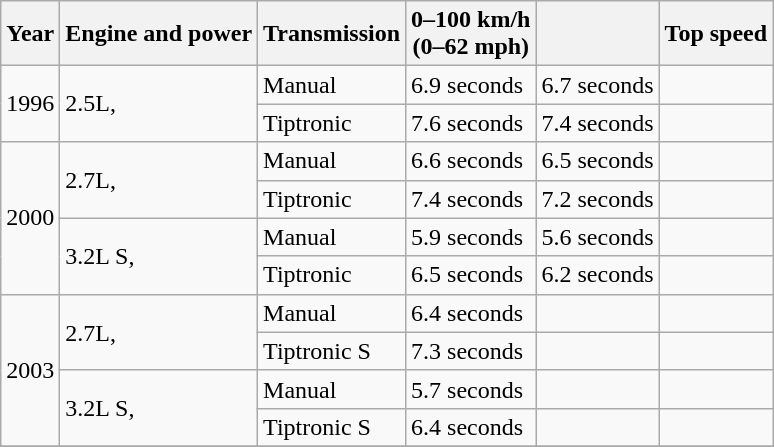<table class=wikitable>
<tr>
<th>Year</th>
<th>Engine and power</th>
<th>Transmission</th>
<th>0–100 km/h<br>(0–62 mph)</th>
<th></th>
<th>Top speed</th>
</tr>
<tr>
<td rowspan=2>1996</td>
<td rowspan=2>2.5L, </td>
<td>Manual</td>
<td>6.9 seconds</td>
<td>6.7 seconds</td>
<td></td>
</tr>
<tr>
<td>Tiptronic</td>
<td>7.6 seconds</td>
<td>7.4 seconds</td>
<td></td>
</tr>
<tr>
<td rowspan=4>2000</td>
<td rowspan="2">2.7L, </td>
<td>Manual</td>
<td>6.6 seconds</td>
<td>6.5 seconds</td>
<td></td>
</tr>
<tr>
<td>Tiptronic</td>
<td>7.4 seconds</td>
<td>7.2 seconds</td>
<td></td>
</tr>
<tr>
<td rowspan=2>3.2L S, </td>
<td>Manual</td>
<td>5.9 seconds</td>
<td>5.6 seconds</td>
<td></td>
</tr>
<tr>
<td>Tiptronic</td>
<td>6.5 seconds</td>
<td>6.2 seconds</td>
<td></td>
</tr>
<tr>
<td rowspan=4>2003</td>
<td rowspan=2>2.7L, </td>
<td>Manual</td>
<td>6.4 seconds</td>
<td></td>
<td></td>
</tr>
<tr>
<td>Tiptronic S</td>
<td>7.3 seconds</td>
<td></td>
<td></td>
</tr>
<tr>
<td rowspan=2>3.2L S, </td>
<td>Manual</td>
<td>5.7 seconds</td>
<td></td>
<td></td>
</tr>
<tr>
<td>Tiptronic S</td>
<td>6.4 seconds</td>
<td></td>
<td></td>
</tr>
<tr>
</tr>
</table>
